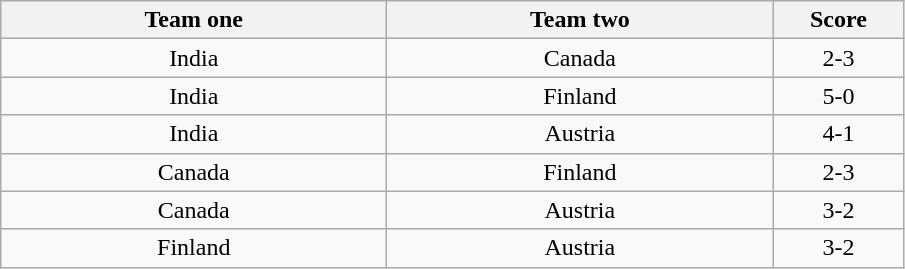<table class="wikitable" style="text-align: center">
<tr>
<th width=250>Team one</th>
<th width=250>Team two</th>
<th width=80>Score</th>
</tr>
<tr>
<td> India</td>
<td> Canada</td>
<td>2-3</td>
</tr>
<tr>
<td> India</td>
<td> Finland</td>
<td>5-0</td>
</tr>
<tr>
<td> India</td>
<td> Austria</td>
<td>4-1</td>
</tr>
<tr>
<td> Canada</td>
<td> Finland</td>
<td>2-3</td>
</tr>
<tr>
<td> Canada</td>
<td> Austria</td>
<td>3-2</td>
</tr>
<tr>
<td> Finland</td>
<td> Austria</td>
<td>3-2</td>
</tr>
</table>
